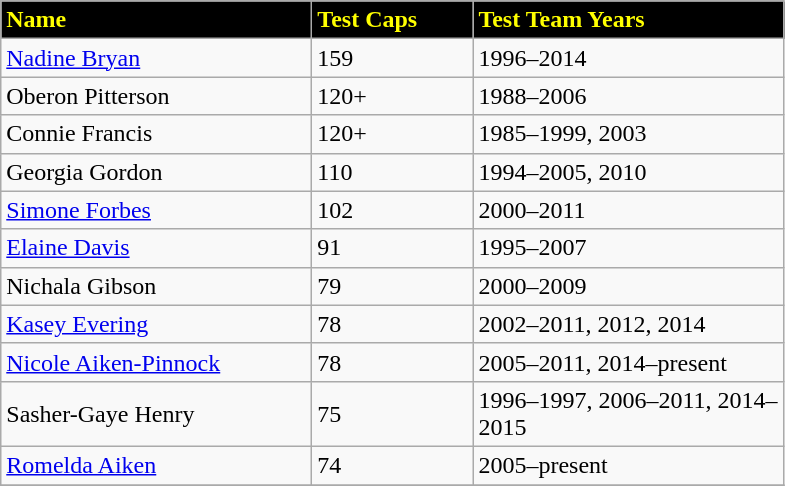<table class="wikitable">
<tr>
<td bgcolor=black style="color:yellow; width:200px"><strong>Name</strong></td>
<td bgcolor=black style="color:yellow; width:100px"><strong>Test Caps</strong></td>
<td bgcolor=black style="color:yellow; width:200px"><strong>Test Team Years</strong></td>
</tr>
<tr>
<td><a href='#'>Nadine Bryan</a></td>
<td>159</td>
<td>1996–2014</td>
</tr>
<tr>
<td>Oberon Pitterson</td>
<td>120+</td>
<td>1988–2006</td>
</tr>
<tr>
<td>Connie Francis</td>
<td>120+</td>
<td>1985–1999, 2003</td>
</tr>
<tr>
<td>Georgia Gordon</td>
<td>110</td>
<td>1994–2005, 2010</td>
</tr>
<tr>
<td><a href='#'>Simone Forbes</a></td>
<td>102</td>
<td>2000–2011</td>
</tr>
<tr>
<td><a href='#'>Elaine Davis</a></td>
<td>91</td>
<td>1995–2007</td>
</tr>
<tr>
<td>Nichala Gibson</td>
<td>79</td>
<td>2000–2009</td>
</tr>
<tr>
<td><a href='#'>Kasey Evering</a></td>
<td>78</td>
<td>2002–2011, 2012, 2014</td>
</tr>
<tr>
<td><a href='#'>Nicole Aiken-Pinnock</a></td>
<td>78</td>
<td>2005–2011, 2014–present</td>
</tr>
<tr>
<td>Sasher-Gaye Henry</td>
<td>75</td>
<td>1996–1997, 2006–2011, 2014–2015</td>
</tr>
<tr>
<td><a href='#'>Romelda Aiken</a></td>
<td>74</td>
<td>2005–present</td>
</tr>
<tr>
</tr>
</table>
